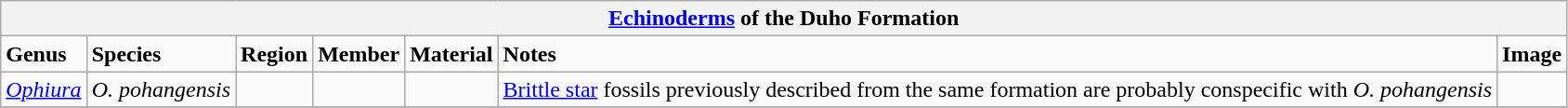<table class="wikitable">
<tr>
<th colspan="7"><a href='#'>Echinoderms</a> of the Duho Formation</th>
</tr>
<tr>
<td><strong>Genus</strong></td>
<td><strong>Species</strong></td>
<td><strong>Region</strong></td>
<td><strong>Member</strong></td>
<td><strong>Material</strong></td>
<td><strong>Notes</strong></td>
<td><strong>Image</strong></td>
</tr>
<tr>
<td><em><a href='#'>Ophiura</a></em></td>
<td><em>O. pohangensis</em></td>
<td></td>
<td></td>
<td></td>
<td><a href='#'>Brittle star</a> fossils previously described from the same formation are probably conspecific with <em>O. pohangensis</em></td>
<td></td>
</tr>
<tr>
</tr>
</table>
